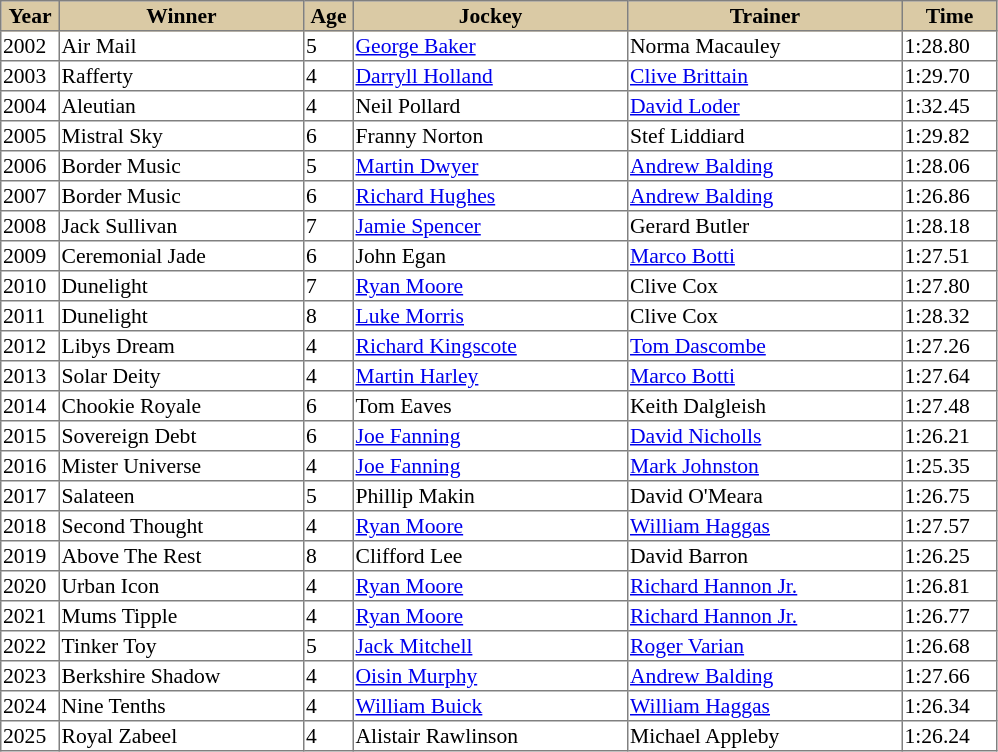<table class = "sortable" | border="1" style="border-collapse: collapse; font-size:90%">
<tr bgcolor="#DACAA5" align="center">
<th style="width:36px"><strong>Year</strong></th>
<th style="width:160px"><strong>Winner</strong></th>
<th style="width:30px"><strong>Age</strong></th>
<th style="width:180px"><strong>Jockey</strong></th>
<th style="width:180px"><strong>Trainer</strong></th>
<th style="width:60px"><strong>Time</strong></th>
</tr>
<tr>
<td>2002</td>
<td>Air Mail</td>
<td>5</td>
<td><a href='#'>George Baker</a></td>
<td>Norma Macauley</td>
<td>1:28.80</td>
</tr>
<tr>
<td>2003</td>
<td>Rafferty</td>
<td>4</td>
<td><a href='#'>Darryll Holland</a></td>
<td><a href='#'>Clive Brittain</a></td>
<td>1:29.70</td>
</tr>
<tr>
<td>2004</td>
<td>Aleutian</td>
<td>4</td>
<td>Neil Pollard</td>
<td><a href='#'>David Loder</a></td>
<td>1:32.45</td>
</tr>
<tr>
<td>2005</td>
<td>Mistral Sky</td>
<td>6</td>
<td>Franny Norton</td>
<td>Stef Liddiard</td>
<td>1:29.82</td>
</tr>
<tr>
<td>2006</td>
<td>Border Music</td>
<td>5</td>
<td><a href='#'>Martin Dwyer</a></td>
<td><a href='#'>Andrew Balding</a></td>
<td>1:28.06</td>
</tr>
<tr>
<td>2007</td>
<td>Border Music</td>
<td>6</td>
<td><a href='#'>Richard Hughes</a></td>
<td><a href='#'>Andrew Balding</a></td>
<td>1:26.86</td>
</tr>
<tr>
<td>2008</td>
<td>Jack Sullivan</td>
<td>7</td>
<td><a href='#'>Jamie Spencer</a></td>
<td>Gerard Butler</td>
<td>1:28.18</td>
</tr>
<tr>
<td>2009</td>
<td>Ceremonial Jade</td>
<td>6</td>
<td>John Egan</td>
<td><a href='#'>Marco Botti</a></td>
<td>1:27.51</td>
</tr>
<tr>
<td>2010</td>
<td>Dunelight</td>
<td>7</td>
<td><a href='#'>Ryan Moore</a></td>
<td>Clive Cox</td>
<td>1:27.80</td>
</tr>
<tr>
<td>2011</td>
<td>Dunelight</td>
<td>8</td>
<td><a href='#'>Luke Morris</a></td>
<td>Clive Cox</td>
<td>1:28.32</td>
</tr>
<tr>
<td>2012</td>
<td>Libys Dream</td>
<td>4</td>
<td><a href='#'>Richard Kingscote</a></td>
<td><a href='#'>Tom Dascombe</a></td>
<td>1:27.26</td>
</tr>
<tr>
<td>2013</td>
<td>Solar Deity</td>
<td>4</td>
<td><a href='#'>Martin Harley</a></td>
<td><a href='#'>Marco Botti</a></td>
<td>1:27.64</td>
</tr>
<tr>
<td>2014</td>
<td>Chookie Royale</td>
<td>6</td>
<td>Tom Eaves</td>
<td>Keith Dalgleish</td>
<td>1:27.48</td>
</tr>
<tr>
<td>2015</td>
<td>Sovereign Debt</td>
<td>6</td>
<td><a href='#'>Joe Fanning</a></td>
<td><a href='#'>David Nicholls</a></td>
<td>1:26.21</td>
</tr>
<tr>
<td>2016</td>
<td>Mister Universe</td>
<td>4</td>
<td><a href='#'>Joe Fanning</a></td>
<td><a href='#'>Mark Johnston</a></td>
<td>1:25.35</td>
</tr>
<tr>
<td>2017</td>
<td>Salateen</td>
<td>5</td>
<td>Phillip Makin</td>
<td>David O'Meara</td>
<td>1:26.75</td>
</tr>
<tr>
<td>2018</td>
<td>Second Thought</td>
<td>4</td>
<td><a href='#'>Ryan Moore</a></td>
<td><a href='#'>William Haggas</a></td>
<td>1:27.57</td>
</tr>
<tr>
<td>2019</td>
<td>Above The Rest</td>
<td>8</td>
<td>Clifford Lee</td>
<td>David Barron</td>
<td>1:26.25</td>
</tr>
<tr>
<td>2020</td>
<td>Urban Icon</td>
<td>4</td>
<td><a href='#'>Ryan Moore</a></td>
<td><a href='#'>Richard Hannon Jr.</a></td>
<td>1:26.81</td>
</tr>
<tr>
<td>2021</td>
<td>Mums Tipple</td>
<td>4</td>
<td><a href='#'>Ryan Moore</a></td>
<td><a href='#'>Richard Hannon Jr.</a></td>
<td>1:26.77</td>
</tr>
<tr>
<td>2022</td>
<td>Tinker Toy</td>
<td>5</td>
<td><a href='#'>Jack Mitchell</a></td>
<td><a href='#'>Roger Varian</a></td>
<td>1:26.68</td>
</tr>
<tr>
<td>2023</td>
<td>Berkshire Shadow</td>
<td>4</td>
<td><a href='#'>Oisin Murphy</a></td>
<td><a href='#'>Andrew Balding</a></td>
<td>1:27.66</td>
</tr>
<tr>
<td>2024</td>
<td>Nine Tenths</td>
<td>4</td>
<td><a href='#'>William Buick</a></td>
<td><a href='#'>William Haggas</a></td>
<td>1:26.34</td>
</tr>
<tr>
<td>2025</td>
<td>Royal Zabeel</td>
<td>4</td>
<td>Alistair Rawlinson</td>
<td>Michael Appleby</td>
<td>1:26.24</td>
</tr>
</table>
